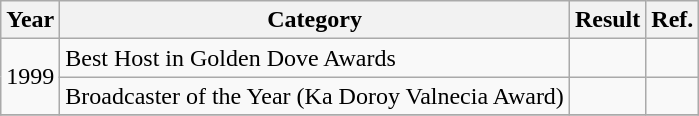<table class="wikitable plainrowheaders sortable">
<tr>
<th>Year</th>
<th>Category</th>
<th>Result</th>
<th>Ref.</th>
</tr>
<tr>
<td rowspan=2>1999</td>
<td>Best Host in Golden Dove Awards</td>
<td></td>
<td></td>
</tr>
<tr>
<td>Broadcaster of the Year (Ka Doroy Valnecia Award)</td>
<td></td>
<td></td>
</tr>
<tr>
</tr>
</table>
